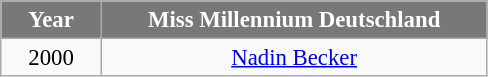<table class="wikitable sortable" style="font-size: 95%; text-align:center">
<tr>
<th width="60" style="background-color:#787878;color:#FFFFFF;">Year</th>
<th width="250" style="background-color:#787878;color:#FFFFFF;">Miss Millennium Deutschland</th>
</tr>
<tr>
<td>2000</td>
<td><a href='#'>Nadin Becker</a></td>
</tr>
</table>
